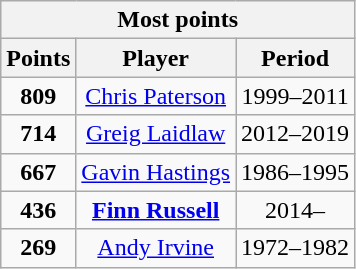<table class="wikitable" style="text-align:center">
<tr>
<th colspan=3>Most points</th>
</tr>
<tr>
<th>Points</th>
<th !>Player</th>
<th !>Period</th>
</tr>
<tr>
<td><strong>809</strong></td>
<td><a href='#'>Chris Paterson</a></td>
<td>1999–2011</td>
</tr>
<tr>
<td><strong>714</strong></td>
<td><a href='#'>Greig Laidlaw</a></td>
<td>2012–2019</td>
</tr>
<tr>
<td><strong>667</strong></td>
<td><a href='#'>Gavin Hastings</a></td>
<td>1986–1995</td>
</tr>
<tr>
<td><strong>436</strong></td>
<td><strong><a href='#'>Finn Russell</a></strong></td>
<td>2014–</td>
</tr>
<tr>
<td><strong>269</strong></td>
<td><a href='#'>Andy Irvine</a></td>
<td>1972–1982</td>
</tr>
</table>
